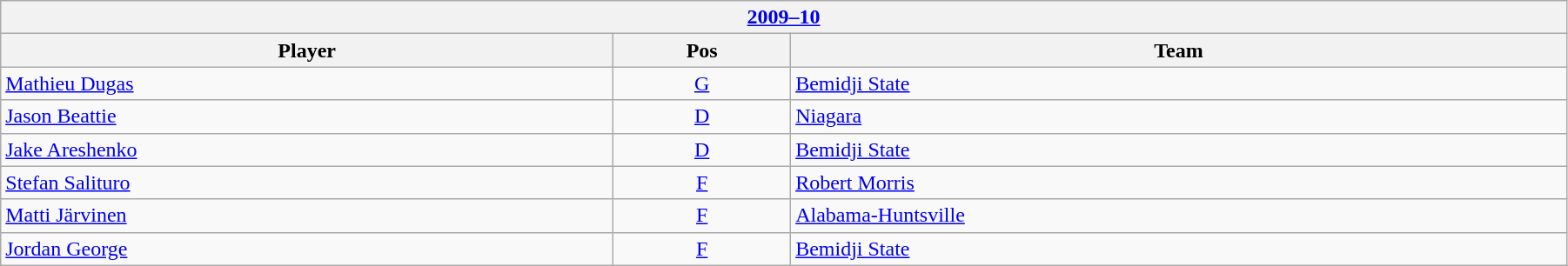<table class="wikitable" width=95%>
<tr>
<th colspan=3><a href='#'>2009–10</a></th>
</tr>
<tr>
<th>Player</th>
<th>Pos</th>
<th>Team</th>
</tr>
<tr>
<td><a href='#'>Mathieu Dugas</a></td>
<td style="text-align:center;"><a href='#'>G</a></td>
<td><a href='#'>Bemidji State</a></td>
</tr>
<tr>
<td><a href='#'>Jason Beattie</a></td>
<td style="text-align:center;"><a href='#'>D</a></td>
<td><a href='#'>Niagara</a></td>
</tr>
<tr>
<td><a href='#'>Jake Areshenko</a></td>
<td style="text-align:center;"><a href='#'>D</a></td>
<td><a href='#'>Bemidji State</a></td>
</tr>
<tr>
<td><a href='#'>Stefan Salituro</a></td>
<td style="text-align:center;"><a href='#'>F</a></td>
<td><a href='#'>Robert Morris</a></td>
</tr>
<tr>
<td><a href='#'>Matti Järvinen</a></td>
<td style="text-align:center;"><a href='#'>F</a></td>
<td><a href='#'>Alabama-Huntsville</a></td>
</tr>
<tr>
<td><a href='#'>Jordan George</a></td>
<td style="text-align:center;"><a href='#'>F</a></td>
<td><a href='#'>Bemidji State</a></td>
</tr>
</table>
